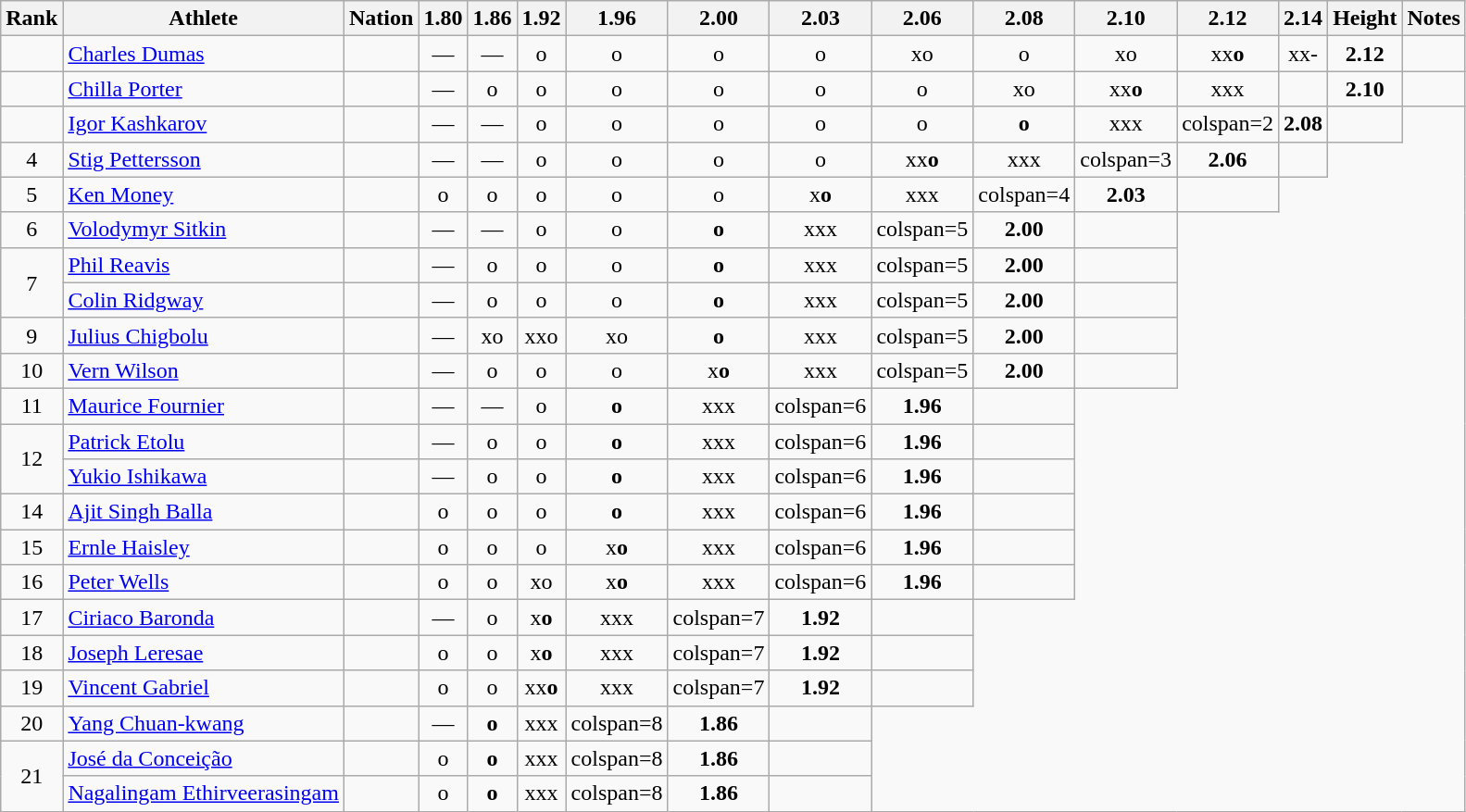<table class="wikitable sortable" style="text-align:center">
<tr>
<th>Rank</th>
<th>Athlete</th>
<th>Nation</th>
<th>1.80</th>
<th>1.86</th>
<th>1.92</th>
<th>1.96</th>
<th>2.00</th>
<th>2.03</th>
<th>2.06</th>
<th>2.08</th>
<th>2.10</th>
<th>2.12</th>
<th>2.14</th>
<th>Height</th>
<th>Notes</th>
</tr>
<tr>
<td></td>
<td align=left><a href='#'>Charles Dumas</a></td>
<td align=left></td>
<td>—</td>
<td>—</td>
<td>o</td>
<td>o</td>
<td>o</td>
<td>o</td>
<td>xo</td>
<td>o</td>
<td>xo</td>
<td>xx<strong>o</strong></td>
<td>xx-</td>
<td><strong>2.12</strong></td>
<td></td>
</tr>
<tr>
<td></td>
<td align=left><a href='#'>Chilla Porter</a></td>
<td align=left></td>
<td>—</td>
<td>o</td>
<td>o</td>
<td>o</td>
<td>o</td>
<td>o</td>
<td>o</td>
<td>xo</td>
<td>xx<strong>o</strong></td>
<td>xxx</td>
<td></td>
<td><strong>2.10</strong></td>
<td></td>
</tr>
<tr>
<td></td>
<td align=left><a href='#'>Igor Kashkarov</a></td>
<td align=left></td>
<td>—</td>
<td>—</td>
<td>o</td>
<td>o</td>
<td>o</td>
<td>o</td>
<td>o</td>
<td><strong>o</strong></td>
<td>xxx</td>
<td>colspan=2 </td>
<td><strong>2.08</strong></td>
<td></td>
</tr>
<tr>
<td>4</td>
<td align=left><a href='#'>Stig Pettersson</a></td>
<td align=left></td>
<td>—</td>
<td>—</td>
<td>o</td>
<td>o</td>
<td>o</td>
<td>o</td>
<td>xx<strong>o</strong></td>
<td>xxx</td>
<td>colspan=3 </td>
<td><strong>2.06</strong></td>
<td></td>
</tr>
<tr>
<td>5</td>
<td align=left><a href='#'>Ken Money</a></td>
<td align=left></td>
<td>o</td>
<td>o</td>
<td>o</td>
<td>o</td>
<td>o</td>
<td>x<strong>o</strong></td>
<td>xxx</td>
<td>colspan=4 </td>
<td><strong>2.03</strong></td>
<td></td>
</tr>
<tr>
<td>6</td>
<td align=left><a href='#'>Volodymyr Sitkin</a></td>
<td align=left></td>
<td>—</td>
<td>—</td>
<td>o</td>
<td>o</td>
<td><strong>o</strong></td>
<td>xxx</td>
<td>colspan=5 </td>
<td><strong>2.00</strong></td>
<td></td>
</tr>
<tr>
<td rowspan=2>7</td>
<td align=left><a href='#'>Phil Reavis</a></td>
<td align=left></td>
<td>—</td>
<td>o</td>
<td>o</td>
<td>o</td>
<td><strong>o</strong></td>
<td>xxx</td>
<td>colspan=5 </td>
<td><strong>2.00</strong></td>
<td></td>
</tr>
<tr>
<td align=left><a href='#'>Colin Ridgway</a></td>
<td align=left></td>
<td>—</td>
<td>o</td>
<td>o</td>
<td>o</td>
<td><strong>o</strong></td>
<td>xxx</td>
<td>colspan=5 </td>
<td><strong>2.00</strong></td>
<td></td>
</tr>
<tr>
<td>9</td>
<td align=left><a href='#'>Julius Chigbolu</a></td>
<td align=left></td>
<td>—</td>
<td>xo</td>
<td>xxo</td>
<td>xo</td>
<td><strong>o</strong></td>
<td>xxx</td>
<td>colspan=5 </td>
<td><strong>2.00</strong></td>
<td></td>
</tr>
<tr>
<td>10</td>
<td align=left><a href='#'>Vern Wilson</a></td>
<td align=left></td>
<td>—</td>
<td>o</td>
<td>o</td>
<td>o</td>
<td>x<strong>o</strong></td>
<td>xxx</td>
<td>colspan=5 </td>
<td><strong>2.00</strong></td>
<td></td>
</tr>
<tr>
<td>11</td>
<td align=left><a href='#'>Maurice Fournier</a></td>
<td align=left></td>
<td>—</td>
<td>—</td>
<td>o</td>
<td><strong>o</strong></td>
<td>xxx</td>
<td>colspan=6 </td>
<td><strong>1.96</strong></td>
<td></td>
</tr>
<tr>
<td rowspan=2>12</td>
<td align=left><a href='#'>Patrick Etolu</a></td>
<td align=left></td>
<td>—</td>
<td>o</td>
<td>o</td>
<td><strong>o</strong></td>
<td>xxx</td>
<td>colspan=6 </td>
<td><strong>1.96</strong></td>
<td></td>
</tr>
<tr>
<td align=left><a href='#'>Yukio Ishikawa</a></td>
<td align=left></td>
<td>—</td>
<td>o</td>
<td>o</td>
<td><strong>o</strong></td>
<td>xxx</td>
<td>colspan=6 </td>
<td><strong>1.96</strong></td>
<td></td>
</tr>
<tr>
<td>14</td>
<td align=left><a href='#'>Ajit Singh Balla</a></td>
<td align=left></td>
<td>o</td>
<td>o</td>
<td>o</td>
<td><strong>o</strong></td>
<td>xxx</td>
<td>colspan=6 </td>
<td><strong>1.96</strong></td>
<td></td>
</tr>
<tr>
<td>15</td>
<td align=left><a href='#'>Ernle Haisley</a></td>
<td align=left></td>
<td>o</td>
<td>o</td>
<td>o</td>
<td>x<strong>o</strong></td>
<td>xxx</td>
<td>colspan=6 </td>
<td><strong>1.96</strong></td>
<td></td>
</tr>
<tr>
<td>16</td>
<td align=left><a href='#'>Peter Wells</a></td>
<td align=left></td>
<td>o</td>
<td>o</td>
<td>xo</td>
<td>x<strong>o</strong></td>
<td>xxx</td>
<td>colspan=6 </td>
<td><strong>1.96</strong></td>
<td></td>
</tr>
<tr>
<td>17</td>
<td align=left><a href='#'>Ciriaco Baronda</a></td>
<td align=left></td>
<td>—</td>
<td>o</td>
<td>x<strong>o</strong></td>
<td>xxx</td>
<td>colspan=7 </td>
<td><strong>1.92</strong></td>
<td></td>
</tr>
<tr>
<td>18</td>
<td align=left><a href='#'>Joseph Leresae</a></td>
<td align=left></td>
<td>o</td>
<td>o</td>
<td>x<strong>o</strong></td>
<td>xxx</td>
<td>colspan=7 </td>
<td><strong>1.92</strong></td>
<td></td>
</tr>
<tr>
<td>19</td>
<td align=left><a href='#'>Vincent Gabriel</a></td>
<td align=left></td>
<td>o</td>
<td>o</td>
<td>xx<strong>o</strong></td>
<td>xxx</td>
<td>colspan=7 </td>
<td><strong>1.92</strong></td>
<td></td>
</tr>
<tr>
<td>20</td>
<td align=left><a href='#'>Yang Chuan-kwang</a></td>
<td align=left></td>
<td>—</td>
<td><strong>o</strong></td>
<td>xxx</td>
<td>colspan=8 </td>
<td><strong>1.86</strong></td>
<td></td>
</tr>
<tr>
<td rowspan=2>21</td>
<td align=left><a href='#'>José da Conceição</a></td>
<td align=left></td>
<td>o</td>
<td><strong>o</strong></td>
<td>xxx</td>
<td>colspan=8 </td>
<td><strong>1.86</strong></td>
<td></td>
</tr>
<tr>
<td align=left><a href='#'>Nagalingam Ethirveerasingam</a></td>
<td align=left></td>
<td>o</td>
<td><strong>o</strong></td>
<td>xxx</td>
<td>colspan=8 </td>
<td><strong>1.86</strong></td>
<td></td>
</tr>
</table>
